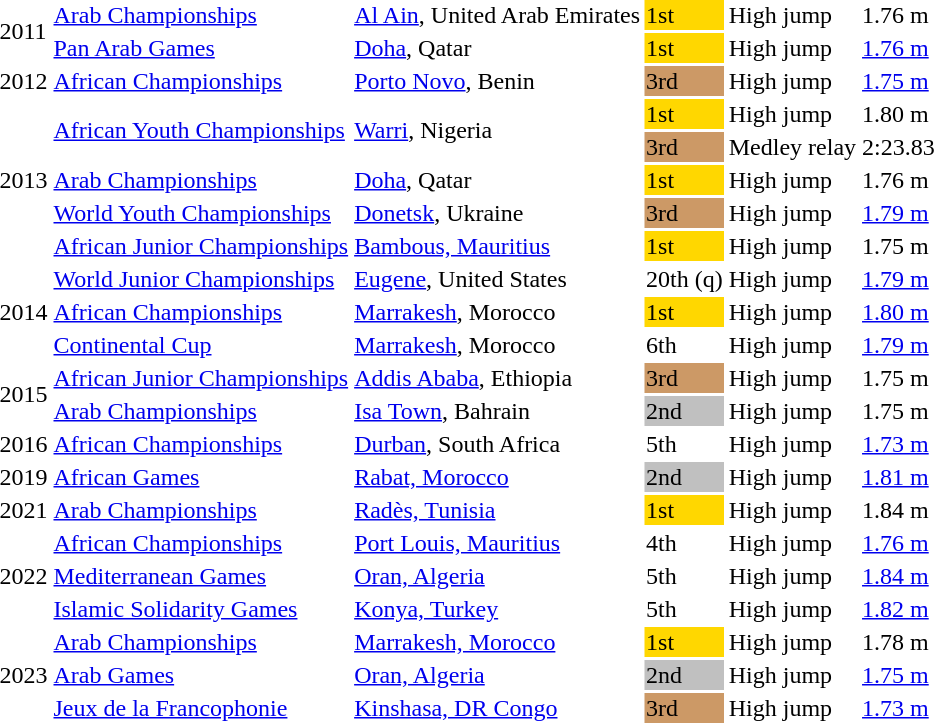<table>
<tr>
<td rowspan=2>2011</td>
<td><a href='#'>Arab Championships</a></td>
<td><a href='#'>Al Ain</a>, United Arab Emirates</td>
<td bgcolor=gold>1st</td>
<td>High jump</td>
<td>1.76 m</td>
</tr>
<tr>
<td><a href='#'>Pan Arab Games</a></td>
<td><a href='#'>Doha</a>, Qatar</td>
<td bgcolor=gold>1st</td>
<td>High jump</td>
<td><a href='#'>1.76 m</a></td>
</tr>
<tr>
<td>2012</td>
<td><a href='#'>African Championships</a></td>
<td><a href='#'>Porto Novo</a>, Benin</td>
<td bgcolor=cc9966>3rd</td>
<td>High jump</td>
<td><a href='#'>1.75 m</a></td>
</tr>
<tr>
<td rowspan=5>2013</td>
<td rowspan=2><a href='#'>African Youth Championships</a></td>
<td rowspan=2><a href='#'>Warri</a>, Nigeria</td>
<td bgcolor=gold>1st</td>
<td>High jump</td>
<td>1.80 m</td>
</tr>
<tr>
<td bgcolor=cc9966>3rd</td>
<td>Medley relay</td>
<td>2:23.83</td>
</tr>
<tr>
<td><a href='#'>Arab Championships</a></td>
<td><a href='#'>Doha</a>, Qatar</td>
<td bgcolor=gold>1st</td>
<td>High jump</td>
<td>1.76 m</td>
</tr>
<tr>
<td><a href='#'>World Youth Championships</a></td>
<td><a href='#'>Donetsk</a>, Ukraine</td>
<td bgcolor=cc9966>3rd</td>
<td>High jump</td>
<td><a href='#'>1.79 m</a></td>
</tr>
<tr>
<td><a href='#'>African Junior Championships</a></td>
<td><a href='#'>Bambous, Mauritius</a></td>
<td bgcolor=gold>1st</td>
<td>High jump</td>
<td>1.75 m</td>
</tr>
<tr>
<td rowspan=3>2014</td>
<td><a href='#'>World Junior Championships</a></td>
<td><a href='#'>Eugene</a>, United States</td>
<td>20th (q)</td>
<td>High jump</td>
<td><a href='#'>1.79 m</a></td>
</tr>
<tr>
<td><a href='#'>African Championships</a></td>
<td><a href='#'>Marrakesh</a>, Morocco</td>
<td bgcolor=gold>1st</td>
<td>High jump</td>
<td><a href='#'>1.80 m</a></td>
</tr>
<tr>
<td><a href='#'>Continental Cup</a></td>
<td><a href='#'>Marrakesh</a>, Morocco</td>
<td>6th</td>
<td>High jump</td>
<td><a href='#'>1.79 m</a></td>
</tr>
<tr>
<td rowspan=2>2015</td>
<td><a href='#'>African Junior Championships</a></td>
<td><a href='#'>Addis Ababa</a>, Ethiopia</td>
<td bgcolor=cc9966>3rd</td>
<td>High jump</td>
<td>1.75 m</td>
</tr>
<tr>
<td><a href='#'>Arab Championships</a></td>
<td><a href='#'>Isa Town</a>, Bahrain</td>
<td bgcolor=silver>2nd</td>
<td>High jump</td>
<td>1.75 m</td>
</tr>
<tr>
<td>2016</td>
<td><a href='#'>African Championships</a></td>
<td><a href='#'>Durban</a>, South Africa</td>
<td>5th</td>
<td>High jump</td>
<td><a href='#'>1.73 m</a></td>
</tr>
<tr>
<td>2019</td>
<td><a href='#'>African Games</a></td>
<td><a href='#'>Rabat, Morocco</a></td>
<td bgcolor=silver>2nd</td>
<td>High jump</td>
<td><a href='#'>1.81 m</a></td>
</tr>
<tr>
<td>2021</td>
<td><a href='#'>Arab Championships</a></td>
<td><a href='#'>Radès, Tunisia</a></td>
<td bgcolor=gold>1st</td>
<td>High jump</td>
<td>1.84 m</td>
</tr>
<tr>
<td rowspan=3>2022</td>
<td><a href='#'>African Championships</a></td>
<td><a href='#'>Port Louis, Mauritius</a></td>
<td>4th</td>
<td>High jump</td>
<td><a href='#'>1.76 m</a></td>
</tr>
<tr>
<td><a href='#'>Mediterranean Games</a></td>
<td><a href='#'>Oran, Algeria</a></td>
<td>5th</td>
<td>High jump</td>
<td><a href='#'>1.84 m</a></td>
</tr>
<tr>
<td><a href='#'>Islamic Solidarity Games</a></td>
<td><a href='#'>Konya, Turkey</a></td>
<td>5th</td>
<td>High jump</td>
<td><a href='#'>1.82 m</a></td>
</tr>
<tr>
<td rowspan=3>2023</td>
<td><a href='#'>Arab Championships</a></td>
<td><a href='#'>Marrakesh, Morocco</a></td>
<td bgcolor=gold>1st</td>
<td>High jump</td>
<td>1.78 m</td>
</tr>
<tr>
<td><a href='#'>Arab Games</a></td>
<td><a href='#'>Oran, Algeria</a></td>
<td bgcolor=silver>2nd</td>
<td>High jump</td>
<td><a href='#'>1.75 m</a></td>
</tr>
<tr>
<td><a href='#'>Jeux de la Francophonie</a></td>
<td><a href='#'>Kinshasa, DR Congo</a></td>
<td bgcolor=cc9966>3rd</td>
<td>High jump</td>
<td><a href='#'>1.73 m</a></td>
</tr>
</table>
